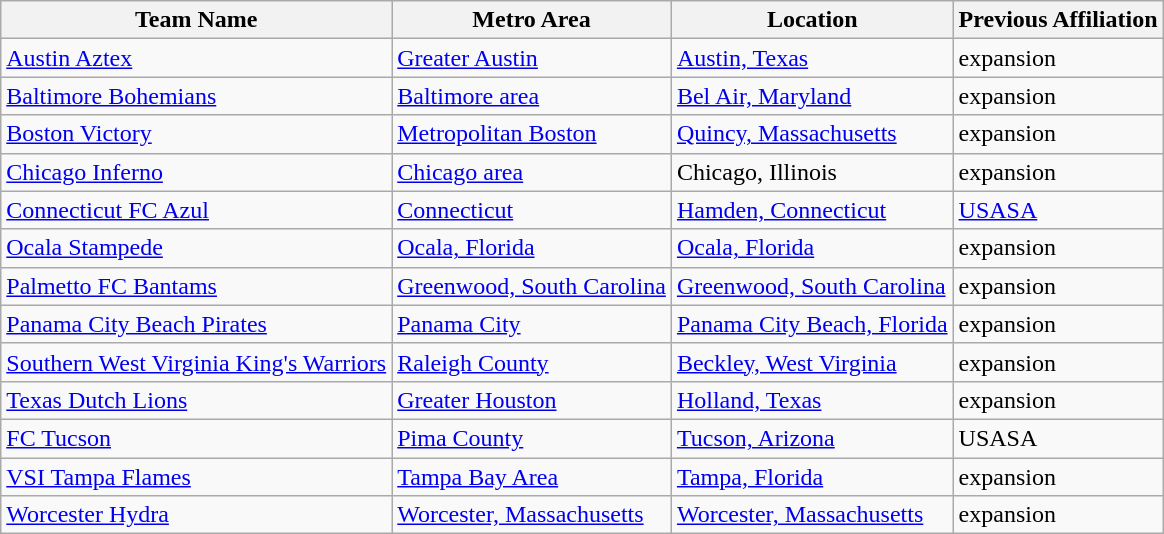<table class="wikitable">
<tr>
<th>Team Name</th>
<th>Metro Area</th>
<th>Location</th>
<th>Previous Affiliation</th>
</tr>
<tr>
<td> <a href='#'>Austin Aztex</a></td>
<td><a href='#'>Greater Austin</a></td>
<td><a href='#'>Austin, Texas</a></td>
<td>expansion</td>
</tr>
<tr>
<td> <a href='#'>Baltimore Bohemians</a></td>
<td><a href='#'>Baltimore area</a></td>
<td><a href='#'>Bel Air, Maryland</a></td>
<td>expansion</td>
</tr>
<tr>
<td> <a href='#'>Boston Victory</a></td>
<td><a href='#'>Metropolitan Boston</a></td>
<td><a href='#'>Quincy, Massachusetts</a></td>
<td>expansion</td>
</tr>
<tr>
<td> <a href='#'>Chicago Inferno</a></td>
<td><a href='#'>Chicago area</a></td>
<td>Chicago, Illinois</td>
<td>expansion</td>
</tr>
<tr>
<td> <a href='#'>Connecticut FC Azul</a></td>
<td><a href='#'>Connecticut</a></td>
<td><a href='#'>Hamden, Connecticut</a></td>
<td><a href='#'>USASA</a></td>
</tr>
<tr>
<td> <a href='#'>Ocala Stampede</a></td>
<td><a href='#'>Ocala, Florida</a></td>
<td><a href='#'>Ocala, Florida</a></td>
<td>expansion</td>
</tr>
<tr>
<td> <a href='#'>Palmetto FC Bantams</a></td>
<td><a href='#'>Greenwood, South Carolina</a></td>
<td><a href='#'>Greenwood, South Carolina</a></td>
<td>expansion</td>
</tr>
<tr>
<td> <a href='#'>Panama City Beach Pirates</a></td>
<td><a href='#'>Panama City</a></td>
<td><a href='#'>Panama City Beach, Florida</a></td>
<td>expansion</td>
</tr>
<tr>
<td> <a href='#'>Southern West Virginia King's Warriors</a></td>
<td><a href='#'>Raleigh County</a></td>
<td><a href='#'>Beckley, West Virginia</a></td>
<td>expansion</td>
</tr>
<tr>
<td> <a href='#'>Texas Dutch Lions</a></td>
<td><a href='#'>Greater Houston</a></td>
<td><a href='#'>Holland, Texas</a></td>
<td>expansion</td>
</tr>
<tr>
<td> <a href='#'>FC Tucson</a></td>
<td><a href='#'>Pima County</a></td>
<td><a href='#'>Tucson, Arizona</a></td>
<td>USASA</td>
</tr>
<tr>
<td> <a href='#'>VSI Tampa Flames</a></td>
<td><a href='#'>Tampa Bay Area</a></td>
<td><a href='#'>Tampa, Florida</a></td>
<td>expansion</td>
</tr>
<tr>
<td> <a href='#'>Worcester Hydra</a></td>
<td><a href='#'>Worcester, Massachusetts</a></td>
<td><a href='#'>Worcester, Massachusetts</a></td>
<td>expansion</td>
</tr>
</table>
